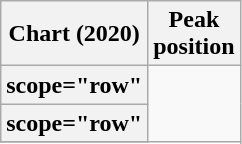<table class="wikitable sortable plainrowheaders">
<tr>
<th scope="col">Chart (2020)</th>
<th scope="col">Peak<br>position</th>
</tr>
<tr>
<th>scope="row" </th>
</tr>
<tr>
<th>scope="row" </th>
</tr>
<tr>
</tr>
</table>
